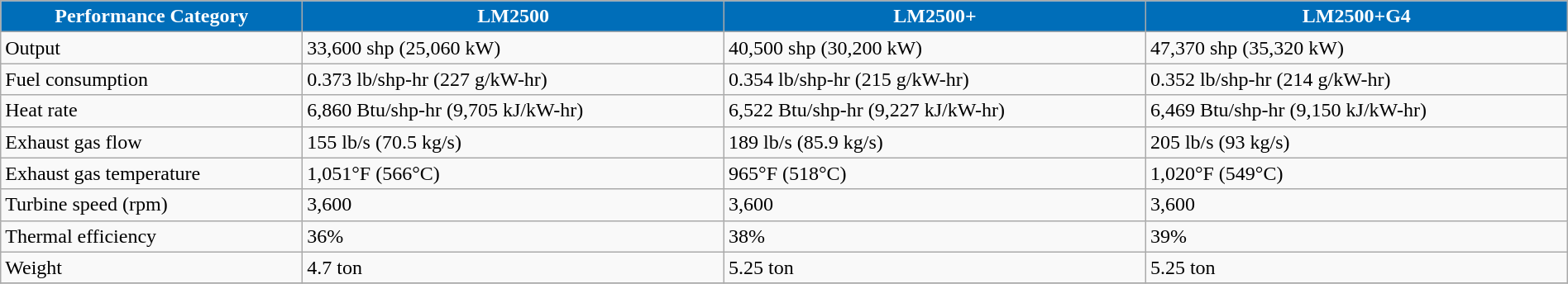<table class="wikitable" style="width: 100%; margin-right: 0;">
<tr>
<th style="background: #006eb9; color: #ffffff;">Performance Category</th>
<th style="background: #006eb9; color: #ffffff;">LM2500</th>
<th style="background: #006eb9; color: #ffffff;">LM2500+</th>
<th style="background: #006eb9; color: #ffffff;">LM2500+G4</th>
</tr>
<tr>
<td>Output</td>
<td>33,600 shp (25,060 kW)</td>
<td>40,500 shp (30,200 kW)</td>
<td>47,370 shp (35,320 kW)</td>
</tr>
<tr>
<td>Fuel consumption</td>
<td>0.373 lb/shp-hr (227 g/kW-hr)</td>
<td>0.354 lb/shp-hr (215 g/kW-hr)</td>
<td>0.352 lb/shp-hr (214 g/kW-hr)</td>
</tr>
<tr>
<td>Heat rate</td>
<td>6,860 Btu/shp-hr (9,705 kJ/kW-hr)</td>
<td>6,522 Btu/shp-hr (9,227 kJ/kW-hr)</td>
<td>6,469 Btu/shp-hr (9,150 kJ/kW-hr)</td>
</tr>
<tr>
<td>Exhaust gas flow</td>
<td>155 lb/s (70.5 kg/s)</td>
<td>189 lb/s (85.9 kg/s)</td>
<td>205 lb/s (93 kg/s)</td>
</tr>
<tr>
<td>Exhaust gas temperature</td>
<td>1,051°F (566°C)</td>
<td>965°F (518°C)</td>
<td>1,020°F (549°C)</td>
</tr>
<tr>
<td>Turbine speed (rpm)</td>
<td>3,600</td>
<td>3,600</td>
<td>3,600</td>
</tr>
<tr>
<td>Thermal efficiency</td>
<td>36%</td>
<td>38%</td>
<td>39%</td>
</tr>
<tr>
<td>Weight</td>
<td>4.7 ton</td>
<td>5.25 ton</td>
<td>5.25 ton</td>
</tr>
<tr>
</tr>
</table>
